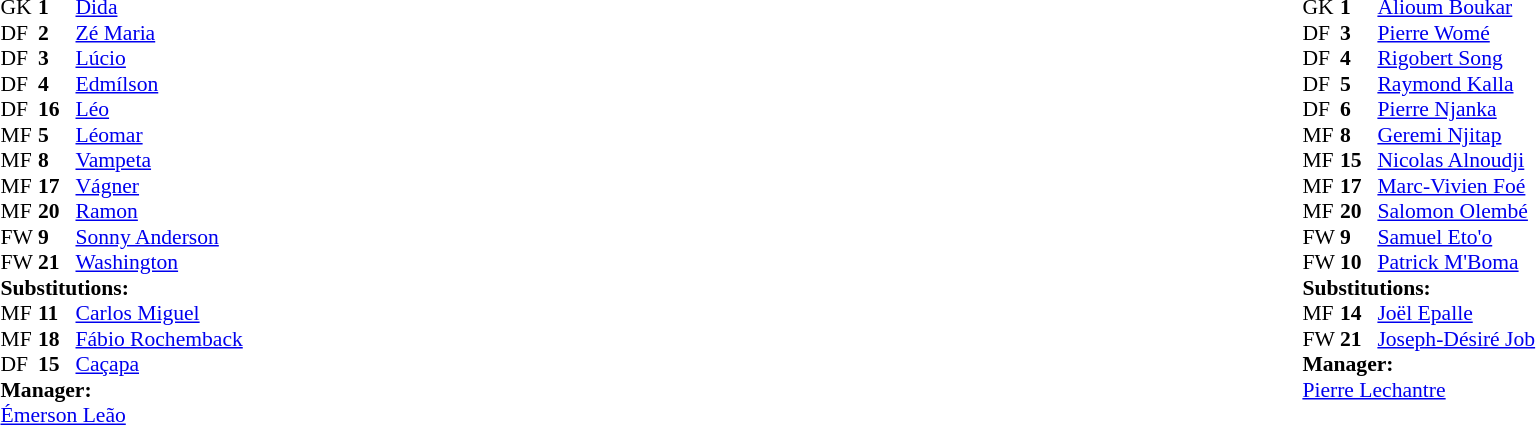<table width="100%">
<tr>
<td valign="top" width="50%"><br><table style="font-size: 90%" cellspacing="0" cellpadding="0">
<tr>
<th width=25></th>
<th width=25></th>
</tr>
<tr>
<td>GK</td>
<td><strong>1</strong></td>
<td><a href='#'>Dida</a></td>
</tr>
<tr>
<td>DF</td>
<td><strong>2</strong></td>
<td><a href='#'>Zé Maria</a></td>
<td></td>
</tr>
<tr>
<td>DF</td>
<td><strong>3</strong></td>
<td><a href='#'>Lúcio</a></td>
<td></td>
<td></td>
</tr>
<tr>
<td>DF</td>
<td><strong>4</strong></td>
<td><a href='#'>Edmílson</a></td>
</tr>
<tr>
<td>DF</td>
<td><strong>16</strong></td>
<td><a href='#'>Léo</a></td>
</tr>
<tr>
<td>MF</td>
<td><strong>5</strong></td>
<td><a href='#'>Léomar</a></td>
</tr>
<tr>
<td>MF</td>
<td><strong>8</strong></td>
<td><a href='#'>Vampeta</a></td>
<td></td>
<td></td>
</tr>
<tr>
<td>MF</td>
<td><strong>17</strong></td>
<td><a href='#'>Vágner</a></td>
<td></td>
<td></td>
</tr>
<tr>
<td>MF</td>
<td><strong>20</strong></td>
<td><a href='#'>Ramon</a></td>
</tr>
<tr>
<td>FW</td>
<td><strong>9</strong></td>
<td><a href='#'>Sonny Anderson</a></td>
</tr>
<tr>
<td>FW</td>
<td><strong>21</strong></td>
<td><a href='#'>Washington</a></td>
</tr>
<tr>
<td colspan=3><strong>Substitutions:</strong></td>
</tr>
<tr>
<td>MF</td>
<td><strong>11</strong></td>
<td><a href='#'>Carlos Miguel</a></td>
<td></td>
<td></td>
</tr>
<tr>
<td>MF</td>
<td><strong>18</strong></td>
<td><a href='#'>Fábio Rochemback</a></td>
<td></td>
<td></td>
</tr>
<tr>
<td>DF</td>
<td><strong>15</strong></td>
<td><a href='#'>Caçapa</a></td>
<td></td>
<td></td>
</tr>
<tr>
<td colspan=3><strong>Manager:</strong></td>
</tr>
<tr>
<td colspan="4"><a href='#'>Émerson Leão</a></td>
</tr>
</table>
</td>
<td valign="top"></td>
<td valign="top" width="50%"><br><table style="font-size: 90%" cellspacing="0" cellpadding="0" align="center">
<tr>
<th width=25></th>
<th width=25></th>
</tr>
<tr>
<td>GK</td>
<td><strong>1</strong></td>
<td><a href='#'>Alioum Boukar</a></td>
</tr>
<tr>
<td>DF</td>
<td><strong>3</strong></td>
<td><a href='#'>Pierre Womé</a></td>
</tr>
<tr>
<td>DF</td>
<td><strong>4</strong></td>
<td><a href='#'>Rigobert Song</a></td>
<td></td>
</tr>
<tr>
<td>DF</td>
<td><strong>5</strong></td>
<td><a href='#'>Raymond Kalla</a></td>
<td></td>
</tr>
<tr>
<td>DF</td>
<td><strong>6</strong></td>
<td><a href='#'>Pierre Njanka</a></td>
</tr>
<tr>
<td>MF</td>
<td><strong>8</strong></td>
<td><a href='#'>Geremi Njitap</a></td>
</tr>
<tr>
<td>MF</td>
<td><strong>15</strong></td>
<td><a href='#'>Nicolas Alnoudji</a></td>
<td></td>
<td></td>
</tr>
<tr>
<td>MF</td>
<td><strong>17</strong></td>
<td><a href='#'>Marc-Vivien Foé</a></td>
<td></td>
</tr>
<tr>
<td>MF</td>
<td><strong>20</strong></td>
<td><a href='#'>Salomon Olembé</a></td>
</tr>
<tr>
<td>FW</td>
<td><strong>9</strong></td>
<td><a href='#'>Samuel Eto'o</a></td>
<td></td>
</tr>
<tr>
<td>FW</td>
<td><strong>10</strong></td>
<td><a href='#'>Patrick M'Boma</a></td>
<td></td>
<td></td>
</tr>
<tr>
<td colspan=3><strong>Substitutions:</strong></td>
</tr>
<tr>
<td>MF</td>
<td><strong>14</strong></td>
<td><a href='#'>Joël Epalle</a></td>
<td></td>
<td></td>
</tr>
<tr>
<td>FW</td>
<td><strong>21</strong></td>
<td><a href='#'>Joseph-Désiré Job</a></td>
<td></td>
<td></td>
</tr>
<tr>
<td colspan=3><strong>Manager:</strong></td>
</tr>
<tr>
<td colspan=3> <a href='#'>Pierre Lechantre</a></td>
</tr>
</table>
</td>
</tr>
</table>
